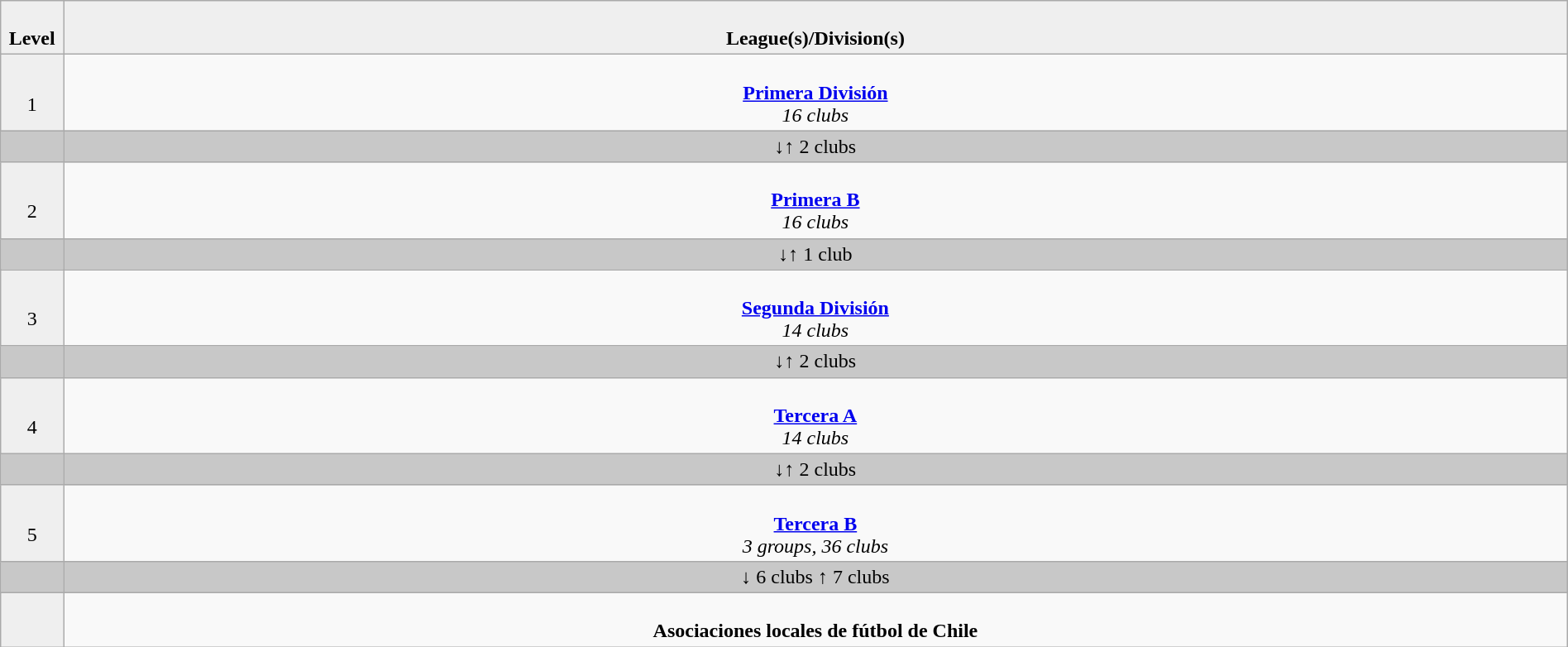<table class="wikitable" style="text-align:center; width:100%;">
<tr style="background:#efefef;">
<td style="width:4%; text-align:center;"><br><strong>Level</strong></td>
<td colspan="12"  style="width:96%; text-align:center;"><br><strong>League(s)/Division(s)</strong></td>
</tr>
<tr>
<td style="text-align:center; width:4%; background:#efefef;"><br>1</td>
<td colspan="12"  style="width:96%; text-align:center;"><br><strong><a href='#'>Primera División</a></strong><br>
<em>16 clubs</em><br></td>
</tr>
<tr style="background:#c8c8c8">
<td style="width:4%;"></td>
<td colspan="9" style="width:96%;">↓↑ 2 clubs</td>
</tr>
<tr>
<td style="text-align:center; width:4%; background:#efefef;"><br>2</td>
<td colspan="12"  style="width:96%; text-align:center;"><br><strong><a href='#'>Primera B</a></strong><br>
<em>16 clubs</em><br></td>
</tr>
<tr style="background:#c8c8c8">
<td style="width:4%;"></td>
<td colspan="9" style="width:96%;">↓↑ 1 club</td>
</tr>
<tr>
<td style="text-align:center; width:4%; background:#efefef;"><br>3</td>
<td colspan="12"  style="width:96%; text-align:center;"><br><strong><a href='#'>Segunda División</a></strong><br>
<em>14 clubs</em><br></td>
</tr>
<tr style="background:#c8c8c8">
<td style="width:4%;"></td>
<td colspan="9" style="width:96%;">↓↑ 2 clubs</td>
</tr>
<tr>
<td style="text-align:center; width:4%; background:#efefef;"><br>4</td>
<td colspan="12"  style="width:96%; text-align:center;"><br><strong><a href='#'>Tercera A</a></strong><br>
<em>14 clubs</em><br></td>
</tr>
<tr style="background:#c8c8c8">
<td style="width:4%;"></td>
<td colspan="9" style="width:96%;">↓↑ 2 clubs</td>
</tr>
<tr>
<td style="text-align:center; width:4%; background:#efefef;"><br>5</td>
<td colspan="12"  style="width:96%; text-align:center;"><br><strong><a href='#'>Tercera B</a></strong><br>
<em>3 groups, 36 clubs</em><br></td>
</tr>
<tr style="background:#c8c8c8">
<td style="width:4%;"></td>
<td colspan="9" style="width:96%;">↓ 6 clubs ↑ 7 clubs</td>
</tr>
<tr>
<td style="text-align:center; width:4%; background:#efefef;"></td>
<td colspan="12"  style="width:96%; text-align:center;"><br><strong>Asociaciones locales de fútbol de Chile</strong><br></td>
</tr>
</table>
